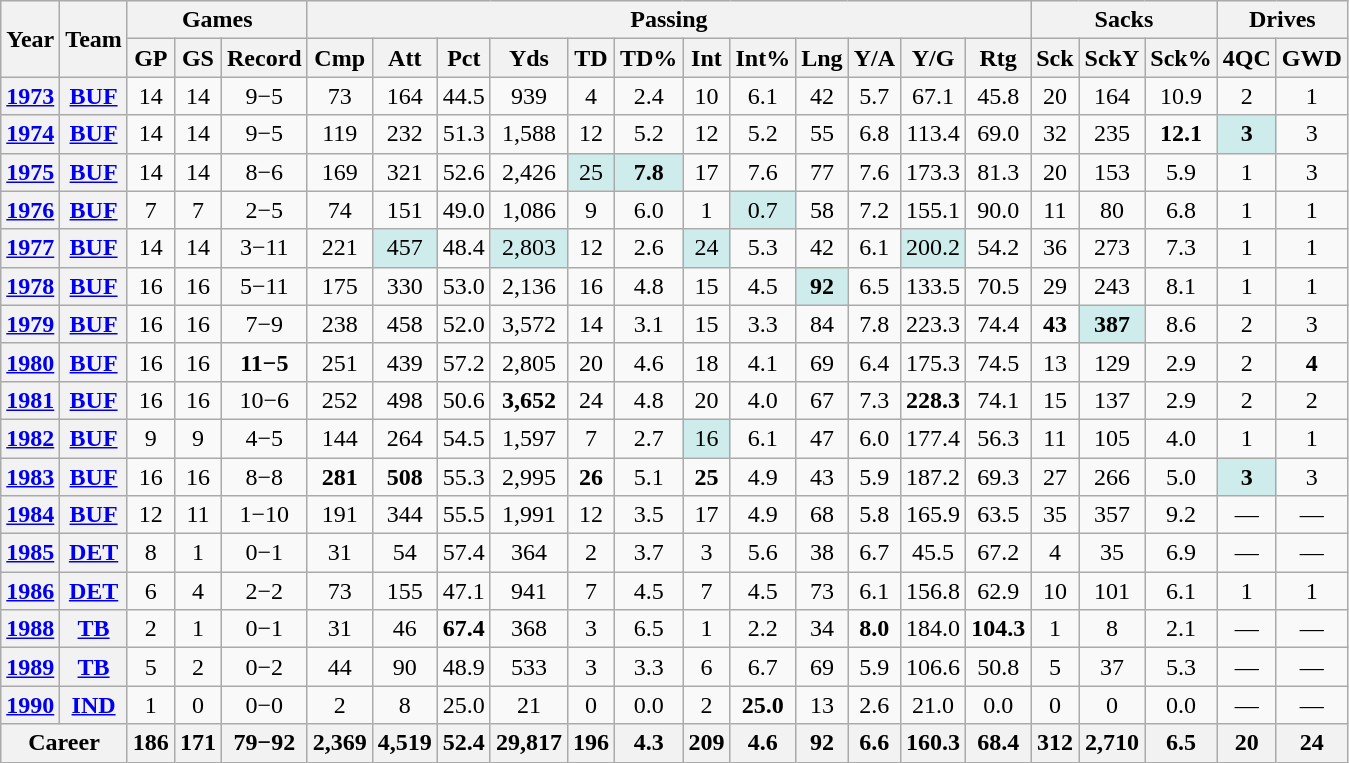<table class=wikitable style="text-align:center;">
<tr>
<th rowspan="2">Year</th>
<th rowspan="2">Team</th>
<th colspan="3">Games</th>
<th colspan="12">Passing</th>
<th colspan="3">Sacks</th>
<th colspan="2">Drives</th>
</tr>
<tr>
<th>GP</th>
<th>GS</th>
<th>Record</th>
<th>Cmp</th>
<th>Att</th>
<th>Pct</th>
<th>Yds</th>
<th>TD</th>
<th>TD%</th>
<th>Int</th>
<th>Int%</th>
<th>Lng</th>
<th>Y/A</th>
<th>Y/G</th>
<th>Rtg</th>
<th>Sck</th>
<th>SckY</th>
<th>Sck%</th>
<th>4QC</th>
<th>GWD</th>
</tr>
<tr>
<th><a href='#'>1973</a></th>
<th><a href='#'>BUF</a></th>
<td>14</td>
<td>14</td>
<td>9−5</td>
<td>73</td>
<td>164</td>
<td>44.5</td>
<td>939</td>
<td>4</td>
<td>2.4</td>
<td>10</td>
<td>6.1</td>
<td>42</td>
<td>5.7</td>
<td>67.1</td>
<td>45.8</td>
<td>20</td>
<td>164</td>
<td>10.9</td>
<td>2</td>
<td>1</td>
</tr>
<tr>
<th><a href='#'>1974</a></th>
<th><a href='#'>BUF</a></th>
<td>14</td>
<td>14</td>
<td>9−5</td>
<td>119</td>
<td>232</td>
<td>51.3</td>
<td>1,588</td>
<td>12</td>
<td>5.2</td>
<td>12</td>
<td>5.2</td>
<td>55</td>
<td>6.8</td>
<td>113.4</td>
<td>69.0</td>
<td>32</td>
<td>235</td>
<td><strong>12.1</strong></td>
<td style="background:#cfecec;"><strong>3</strong></td>
<td>3</td>
</tr>
<tr>
<th><a href='#'>1975</a></th>
<th><a href='#'>BUF</a></th>
<td>14</td>
<td>14</td>
<td>8−6</td>
<td>169</td>
<td>321</td>
<td>52.6</td>
<td>2,426</td>
<td style="background:#cfecec;">25</td>
<td style="background:#cfecec;"><strong>7.8</strong></td>
<td>17</td>
<td>7.6</td>
<td>77</td>
<td>7.6</td>
<td>173.3</td>
<td>81.3</td>
<td>20</td>
<td>153</td>
<td>5.9</td>
<td>1</td>
<td>3</td>
</tr>
<tr>
<th><a href='#'>1976</a></th>
<th><a href='#'>BUF</a></th>
<td>7</td>
<td>7</td>
<td>2−5</td>
<td>74</td>
<td>151</td>
<td>49.0</td>
<td>1,086</td>
<td>9</td>
<td>6.0</td>
<td>1</td>
<td style="background:#cfecec;">0.7</td>
<td>58</td>
<td>7.2</td>
<td>155.1</td>
<td>90.0</td>
<td>11</td>
<td>80</td>
<td>6.8</td>
<td>1</td>
<td>1</td>
</tr>
<tr>
<th><a href='#'>1977</a></th>
<th><a href='#'>BUF</a></th>
<td>14</td>
<td>14</td>
<td>3−11</td>
<td>221</td>
<td style="background:#cfecec;">457</td>
<td>48.4</td>
<td style="background:#cfecec;">2,803</td>
<td>12</td>
<td>2.6</td>
<td style="background:#cfecec;">24</td>
<td>5.3</td>
<td>42</td>
<td>6.1</td>
<td style="background:#cfecec;">200.2</td>
<td>54.2</td>
<td>36</td>
<td>273</td>
<td>7.3</td>
<td>1</td>
<td>1</td>
</tr>
<tr>
<th><a href='#'>1978</a></th>
<th><a href='#'>BUF</a></th>
<td>16</td>
<td>16</td>
<td>5−11</td>
<td>175</td>
<td>330</td>
<td>53.0</td>
<td>2,136</td>
<td>16</td>
<td>4.8</td>
<td>15</td>
<td>4.5</td>
<td style="background:#cfecec;"><strong>92</strong></td>
<td>6.5</td>
<td>133.5</td>
<td>70.5</td>
<td>29</td>
<td>243</td>
<td>8.1</td>
<td>1</td>
<td>1</td>
</tr>
<tr>
<th><a href='#'>1979</a></th>
<th><a href='#'>BUF</a></th>
<td>16</td>
<td>16</td>
<td>7−9</td>
<td>238</td>
<td>458</td>
<td>52.0</td>
<td>3,572</td>
<td>14</td>
<td>3.1</td>
<td>15</td>
<td>3.3</td>
<td>84</td>
<td>7.8</td>
<td>223.3</td>
<td>74.4</td>
<td><strong>43</strong></td>
<td style="background:#cfecec;"><strong>387</strong></td>
<td>8.6</td>
<td>2</td>
<td>3</td>
</tr>
<tr>
<th><a href='#'>1980</a></th>
<th><a href='#'>BUF</a></th>
<td>16</td>
<td>16</td>
<td><strong>11−5</strong></td>
<td>251</td>
<td>439</td>
<td>57.2</td>
<td>2,805</td>
<td>20</td>
<td>4.6</td>
<td>18</td>
<td>4.1</td>
<td>69</td>
<td>6.4</td>
<td>175.3</td>
<td>74.5</td>
<td>13</td>
<td>129</td>
<td>2.9</td>
<td>2</td>
<td style="background:#cfece;"><strong>4</strong></td>
</tr>
<tr>
<th><a href='#'>1981</a></th>
<th><a href='#'>BUF</a></th>
<td>16</td>
<td>16</td>
<td>10−6</td>
<td>252</td>
<td>498</td>
<td>50.6</td>
<td><strong>3,652</strong></td>
<td>24</td>
<td>4.8</td>
<td>20</td>
<td>4.0</td>
<td>67</td>
<td>7.3</td>
<td><strong>228.3</strong></td>
<td>74.1</td>
<td>15</td>
<td>137</td>
<td>2.9</td>
<td>2</td>
<td>2</td>
</tr>
<tr>
<th><a href='#'>1982</a></th>
<th><a href='#'>BUF</a></th>
<td>9</td>
<td>9</td>
<td>4−5</td>
<td>144</td>
<td>264</td>
<td>54.5</td>
<td>1,597</td>
<td>7</td>
<td>2.7</td>
<td style="background:#cfecec;">16</td>
<td>6.1</td>
<td>47</td>
<td>6.0</td>
<td>177.4</td>
<td>56.3</td>
<td>11</td>
<td>105</td>
<td>4.0</td>
<td>1</td>
<td>1</td>
</tr>
<tr>
<th><a href='#'>1983</a></th>
<th><a href='#'>BUF</a></th>
<td>16</td>
<td>16</td>
<td>8−8</td>
<td><strong>281</strong></td>
<td><strong>508</strong></td>
<td>55.3</td>
<td>2,995</td>
<td><strong>26</strong></td>
<td>5.1</td>
<td><strong>25</strong></td>
<td>4.9</td>
<td>43</td>
<td>5.9</td>
<td>187.2</td>
<td>69.3</td>
<td>27</td>
<td>266</td>
<td>5.0</td>
<td style="background:#cfecec;"><strong>3</strong></td>
<td>3</td>
</tr>
<tr>
<th><a href='#'>1984</a></th>
<th><a href='#'>BUF</a></th>
<td>12</td>
<td>11</td>
<td>1−10</td>
<td>191</td>
<td>344</td>
<td>55.5</td>
<td>1,991</td>
<td>12</td>
<td>3.5</td>
<td>17</td>
<td>4.9</td>
<td>68</td>
<td>5.8</td>
<td>165.9</td>
<td>63.5</td>
<td>35</td>
<td>357</td>
<td>9.2</td>
<td>—</td>
<td>—</td>
</tr>
<tr>
<th><a href='#'>1985</a></th>
<th><a href='#'>DET</a></th>
<td>8</td>
<td>1</td>
<td>0−1</td>
<td>31</td>
<td>54</td>
<td>57.4</td>
<td>364</td>
<td>2</td>
<td>3.7</td>
<td>3</td>
<td>5.6</td>
<td>38</td>
<td>6.7</td>
<td>45.5</td>
<td>67.2</td>
<td>4</td>
<td>35</td>
<td>6.9</td>
<td>—</td>
<td>—</td>
</tr>
<tr>
<th><a href='#'>1986</a></th>
<th><a href='#'>DET</a></th>
<td>6</td>
<td>4</td>
<td>2−2</td>
<td>73</td>
<td>155</td>
<td>47.1</td>
<td>941</td>
<td>7</td>
<td>4.5</td>
<td>7</td>
<td>4.5</td>
<td>73</td>
<td>6.1</td>
<td>156.8</td>
<td>62.9</td>
<td>10</td>
<td>101</td>
<td>6.1</td>
<td>1</td>
<td>1</td>
</tr>
<tr>
<th><a href='#'>1988</a></th>
<th><a href='#'>TB</a></th>
<td>2</td>
<td>1</td>
<td>0−1</td>
<td>31</td>
<td>46</td>
<td><strong>67.4</strong></td>
<td>368</td>
<td>3</td>
<td>6.5</td>
<td>1</td>
<td>2.2</td>
<td>34</td>
<td><strong>8.0</strong></td>
<td>184.0</td>
<td><strong>104.3</strong></td>
<td>1</td>
<td>8</td>
<td>2.1</td>
<td>—</td>
<td>—</td>
</tr>
<tr>
<th><a href='#'>1989</a></th>
<th><a href='#'>TB</a></th>
<td>5</td>
<td>2</td>
<td>0−2</td>
<td>44</td>
<td>90</td>
<td>48.9</td>
<td>533</td>
<td>3</td>
<td>3.3</td>
<td>6</td>
<td>6.7</td>
<td>69</td>
<td>5.9</td>
<td>106.6</td>
<td>50.8</td>
<td>5</td>
<td>37</td>
<td>5.3</td>
<td>—</td>
<td>—</td>
</tr>
<tr>
<th><a href='#'>1990</a></th>
<th><a href='#'>IND</a></th>
<td>1</td>
<td>0</td>
<td>0−0</td>
<td>2</td>
<td>8</td>
<td>25.0</td>
<td>21</td>
<td>0</td>
<td>0.0</td>
<td>2</td>
<td><strong>25.0</strong></td>
<td>13</td>
<td>2.6</td>
<td>21.0</td>
<td>0.0</td>
<td>0</td>
<td>0</td>
<td>0.0</td>
<td>—</td>
<td>—</td>
</tr>
<tr>
<th colspan="2">Career</th>
<th>186</th>
<th>171</th>
<th>79−92</th>
<th>2,369</th>
<th>4,519</th>
<th>52.4</th>
<th>29,817</th>
<th>196</th>
<th>4.3</th>
<th>209</th>
<th>4.6</th>
<th>92</th>
<th>6.6</th>
<th>160.3</th>
<th>68.4</th>
<th>312</th>
<th>2,710</th>
<th>6.5</th>
<th>20</th>
<th>24</th>
</tr>
</table>
